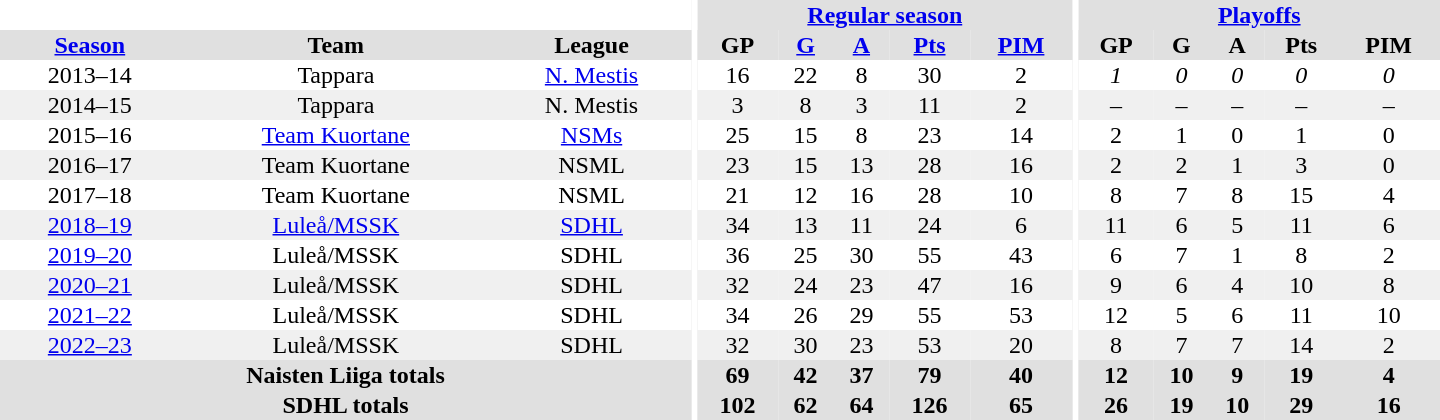<table border="0" cellpadding="1" cellspacing="0" style="text-align:center; width:60em">
<tr bgcolor="#e0e0e0">
<th colspan="3" bgcolor="#ffffff"></th>
<th rowspan="97" bgcolor="#ffffff"></th>
<th colspan="5"><a href='#'>Regular season</a></th>
<th rowspan="97" bgcolor="#ffffff"></th>
<th colspan="5"><a href='#'>Playoffs</a></th>
</tr>
<tr bgcolor="#e0e0e0">
<th><a href='#'>Season</a></th>
<th>Team</th>
<th>League</th>
<th>GP</th>
<th><a href='#'>G</a></th>
<th><a href='#'>A</a></th>
<th><a href='#'>Pts</a></th>
<th><a href='#'>PIM</a></th>
<th>GP</th>
<th>G</th>
<th>A</th>
<th>Pts</th>
<th>PIM</th>
</tr>
<tr>
<td>2013–14</td>
<td>Tappara</td>
<td><a href='#'>N. Mestis</a></td>
<td>16</td>
<td>22</td>
<td>8</td>
<td>30</td>
<td>2</td>
<td><em>1</em></td>
<td><em>0</em></td>
<td><em>0</em></td>
<td><em>0</em></td>
<td><em>0</em></td>
</tr>
<tr bgcolor="#f0f0f0">
<td>2014–15</td>
<td>Tappara</td>
<td>N. Mestis</td>
<td>3</td>
<td>8</td>
<td>3</td>
<td>11</td>
<td>2</td>
<td>–</td>
<td>–</td>
<td>–</td>
<td>–</td>
<td>–</td>
</tr>
<tr>
<td>2015–16</td>
<td><a href='#'>Team Kuortane</a></td>
<td><a href='#'>NSMs</a></td>
<td>25</td>
<td>15</td>
<td>8</td>
<td>23</td>
<td>14</td>
<td>2</td>
<td>1</td>
<td>0</td>
<td>1</td>
<td>0</td>
</tr>
<tr bgcolor="#f0f0f0">
<td>2016–17</td>
<td>Team Kuortane</td>
<td>NSML</td>
<td>23</td>
<td>15</td>
<td>13</td>
<td>28</td>
<td>16</td>
<td>2</td>
<td>2</td>
<td>1</td>
<td>3</td>
<td>0</td>
</tr>
<tr>
<td>2017–18</td>
<td>Team Kuortane</td>
<td>NSML</td>
<td>21</td>
<td>12</td>
<td>16</td>
<td>28</td>
<td>10</td>
<td>8</td>
<td>7</td>
<td>8</td>
<td>15</td>
<td>4</td>
</tr>
<tr bgcolor="#f0f0f0">
<td><a href='#'>2018–19</a></td>
<td><a href='#'>Luleå/MSSK</a></td>
<td><a href='#'>SDHL</a></td>
<td>34</td>
<td>13</td>
<td>11</td>
<td>24</td>
<td>6</td>
<td>11</td>
<td>6</td>
<td>5</td>
<td>11</td>
<td>6</td>
</tr>
<tr>
<td><a href='#'>2019–20</a></td>
<td>Luleå/MSSK</td>
<td>SDHL</td>
<td>36</td>
<td>25</td>
<td>30</td>
<td>55</td>
<td>43</td>
<td>6</td>
<td>7</td>
<td>1</td>
<td>8</td>
<td>2</td>
</tr>
<tr bgcolor="#f0f0f0">
<td><a href='#'>2020–21</a></td>
<td>Luleå/MSSK</td>
<td>SDHL</td>
<td>32</td>
<td>24</td>
<td>23</td>
<td>47</td>
<td>16</td>
<td>9</td>
<td>6</td>
<td>4</td>
<td>10</td>
<td>8</td>
</tr>
<tr>
<td><a href='#'>2021–22</a></td>
<td>Luleå/MSSK</td>
<td>SDHL</td>
<td>34</td>
<td>26</td>
<td>29</td>
<td>55</td>
<td>53</td>
<td>12</td>
<td>5</td>
<td>6</td>
<td>11</td>
<td>10</td>
</tr>
<tr bgcolor="#f0f0f0">
<td><a href='#'>2022–23</a></td>
<td>Luleå/MSSK</td>
<td>SDHL</td>
<td>32</td>
<td>30</td>
<td>23</td>
<td>53</td>
<td>20</td>
<td>8</td>
<td>7</td>
<td>7</td>
<td>14</td>
<td>2</td>
</tr>
<tr bgcolor="#e0e0e0">
<th colspan="3">Naisten Liiga totals</th>
<th>69</th>
<th>42</th>
<th>37</th>
<th>79</th>
<th>40</th>
<th>12</th>
<th>10</th>
<th>9</th>
<th>19</th>
<th>4</th>
</tr>
<tr bgcolor="#e0e0e0">
<th colspan="3">SDHL totals</th>
<th>102</th>
<th>62</th>
<th>64</th>
<th>126</th>
<th>65</th>
<th>26</th>
<th>19</th>
<th>10</th>
<th>29</th>
<th>16</th>
</tr>
</table>
